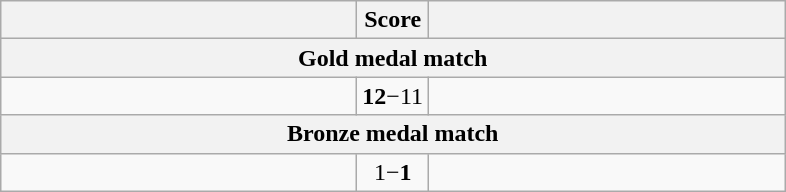<table class="wikitable" style="text-align: left; ">
<tr>
<th align="right" width="230"></th>
<th width="40">Score</th>
<th align="left" width="230"></th>
</tr>
<tr>
<th colspan=3>Gold medal match</th>
</tr>
<tr>
<td><strong></strong></td>
<td align="center"><strong>12</strong>−11</td>
<td></td>
</tr>
<tr>
<th colspan=3>Bronze medal match</th>
</tr>
<tr>
<td></td>
<td align="center">1−<strong>1</strong></td>
<td><strong></strong></td>
</tr>
</table>
